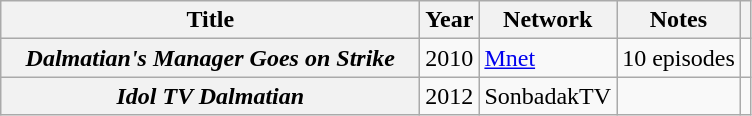<table class="wikitable plainrowheaders">
<tr>
<th scope="col" style="width: 17em;">Title</th>
<th scope="col">Year</th>
<th scope="col">Network</th>
<th scope="col">Notes</th>
<th scope="col"></th>
</tr>
<tr>
<th scope="row"><em>Dalmatian's Manager Goes on Strike</em></th>
<td>2010</td>
<td><a href='#'>Mnet</a></td>
<td>10 episodes</td>
<td></td>
</tr>
<tr>
<th scope="row"><em>Idol TV Dalmatian</em></th>
<td>2012</td>
<td>SonbadakTV</td>
<td></td>
<td></td>
</tr>
</table>
